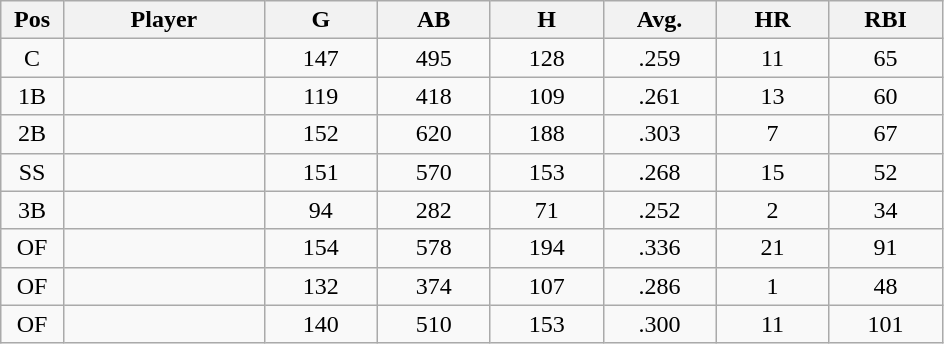<table class="wikitable sortable">
<tr>
<th bgcolor="#DDDDFF" width="5%">Pos</th>
<th bgcolor="#DDDDFF" width="16%">Player</th>
<th bgcolor="#DDDDFF" width="9%">G</th>
<th bgcolor="#DDDDFF" width="9%">AB</th>
<th bgcolor="#DDDDFF" width="9%">H</th>
<th bgcolor="#DDDDFF" width="9%">Avg.</th>
<th bgcolor="#DDDDFF" width="9%">HR</th>
<th bgcolor="#DDDDFF" width="9%">RBI</th>
</tr>
<tr align="center">
<td>C</td>
<td></td>
<td>147</td>
<td>495</td>
<td>128</td>
<td>.259</td>
<td>11</td>
<td>65</td>
</tr>
<tr align="center">
<td>1B</td>
<td></td>
<td>119</td>
<td>418</td>
<td>109</td>
<td>.261</td>
<td>13</td>
<td>60</td>
</tr>
<tr align="center">
<td>2B</td>
<td></td>
<td>152</td>
<td>620</td>
<td>188</td>
<td>.303</td>
<td>7</td>
<td>67</td>
</tr>
<tr align="center">
<td>SS</td>
<td></td>
<td>151</td>
<td>570</td>
<td>153</td>
<td>.268</td>
<td>15</td>
<td>52</td>
</tr>
<tr align="center">
<td>3B</td>
<td></td>
<td>94</td>
<td>282</td>
<td>71</td>
<td>.252</td>
<td>2</td>
<td>34</td>
</tr>
<tr align="center">
<td>OF</td>
<td></td>
<td>154</td>
<td>578</td>
<td>194</td>
<td>.336</td>
<td>21</td>
<td>91</td>
</tr>
<tr align="center">
<td>OF</td>
<td></td>
<td>132</td>
<td>374</td>
<td>107</td>
<td>.286</td>
<td>1</td>
<td>48</td>
</tr>
<tr align="center">
<td>OF</td>
<td></td>
<td>140</td>
<td>510</td>
<td>153</td>
<td>.300</td>
<td>11</td>
<td>101</td>
</tr>
</table>
